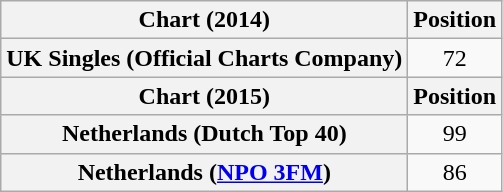<table class="wikitable plainrowheaders">
<tr>
<th>Chart (2014)</th>
<th>Position</th>
</tr>
<tr>
<th scope="row">UK Singles (Official Charts Company)</th>
<td align=center>72</td>
</tr>
<tr>
<th>Chart (2015)</th>
<th>Position</th>
</tr>
<tr>
<th scope="row">Netherlands (Dutch Top 40)</th>
<td align=center>99</td>
</tr>
<tr>
<th scope="row">Netherlands (<a href='#'>NPO 3FM</a>)</th>
<td align=center>86</td>
</tr>
</table>
